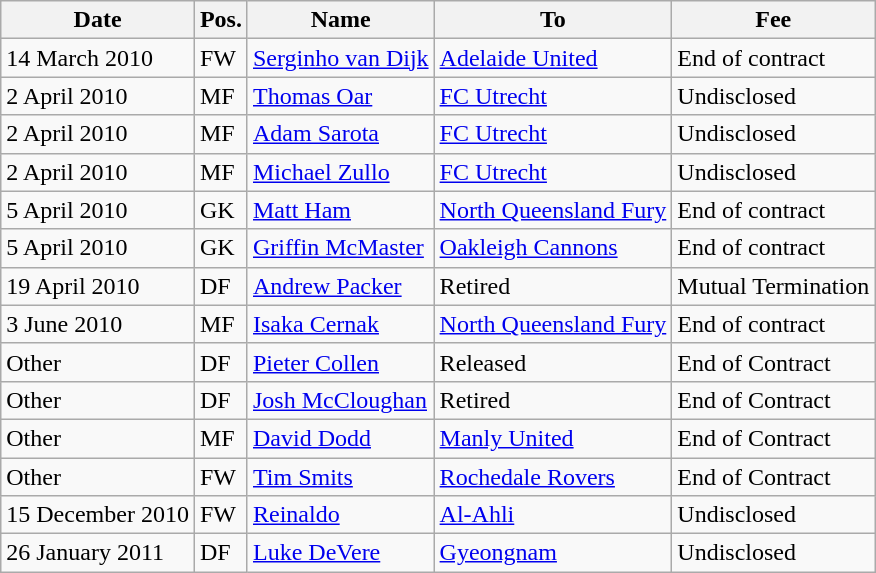<table class="wikitable">
<tr>
<th>Date</th>
<th>Pos.</th>
<th>Name</th>
<th>To</th>
<th>Fee</th>
</tr>
<tr>
<td>14 March 2010</td>
<td>FW</td>
<td> <a href='#'>Serginho van Dijk</a></td>
<td> <a href='#'>Adelaide United</a></td>
<td>End of contract</td>
</tr>
<tr>
<td>2 April 2010</td>
<td>MF</td>
<td> <a href='#'>Thomas Oar</a></td>
<td> <a href='#'>FC Utrecht</a></td>
<td>Undisclosed</td>
</tr>
<tr>
<td>2 April 2010</td>
<td>MF</td>
<td> <a href='#'>Adam Sarota</a></td>
<td> <a href='#'>FC Utrecht</a></td>
<td>Undisclosed</td>
</tr>
<tr>
<td>2 April 2010</td>
<td>MF</td>
<td> <a href='#'>Michael Zullo</a></td>
<td> <a href='#'>FC Utrecht</a></td>
<td>Undisclosed</td>
</tr>
<tr>
<td>5 April 2010</td>
<td>GK</td>
<td> <a href='#'>Matt Ham</a></td>
<td> <a href='#'>North Queensland Fury</a></td>
<td>End of contract</td>
</tr>
<tr>
<td>5 April 2010</td>
<td>GK</td>
<td> <a href='#'>Griffin McMaster</a></td>
<td> <a href='#'>Oakleigh Cannons</a></td>
<td>End of contract</td>
</tr>
<tr>
<td>19 April 2010</td>
<td>DF</td>
<td> <a href='#'>Andrew Packer</a></td>
<td>Retired</td>
<td>Mutual Termination</td>
</tr>
<tr>
<td>3 June 2010</td>
<td>MF</td>
<td> <a href='#'>Isaka Cernak</a></td>
<td> <a href='#'>North Queensland Fury</a></td>
<td>End of contract</td>
</tr>
<tr>
<td>Other</td>
<td>DF</td>
<td> <a href='#'>Pieter Collen</a></td>
<td>Released</td>
<td>End of Contract</td>
</tr>
<tr>
<td>Other</td>
<td>DF</td>
<td> <a href='#'>Josh McCloughan</a></td>
<td>Retired</td>
<td>End of Contract</td>
</tr>
<tr>
<td>Other</td>
<td>MF</td>
<td> <a href='#'>David Dodd</a></td>
<td> <a href='#'>Manly United</a></td>
<td>End of Contract</td>
</tr>
<tr>
<td>Other</td>
<td>FW</td>
<td> <a href='#'>Tim Smits</a></td>
<td> <a href='#'>Rochedale Rovers</a></td>
<td>End of Contract</td>
</tr>
<tr>
<td>15 December 2010</td>
<td>FW</td>
<td>  <a href='#'>Reinaldo</a></td>
<td> <a href='#'>Al-Ahli</a></td>
<td>Undisclosed</td>
</tr>
<tr>
<td>26 January 2011</td>
<td>DF</td>
<td> <a href='#'>Luke DeVere</a></td>
<td> <a href='#'>Gyeongnam</a></td>
<td>Undisclosed</td>
</tr>
</table>
